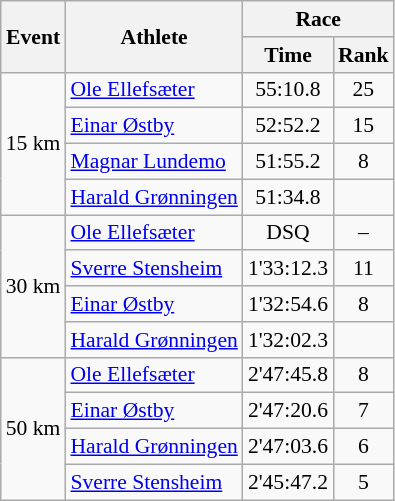<table class="wikitable" border="1" style="font-size:90%">
<tr>
<th rowspan=2>Event</th>
<th rowspan=2>Athlete</th>
<th colspan=2>Race</th>
</tr>
<tr>
<th>Time</th>
<th>Rank</th>
</tr>
<tr>
<td rowspan=4>15 km</td>
<td><a href='#'>Ole Ellefsæter</a></td>
<td align=center>55:10.8</td>
<td align=center>25</td>
</tr>
<tr>
<td><a href='#'>Einar Østby</a></td>
<td align=center>52:52.2</td>
<td align=center>15</td>
</tr>
<tr>
<td><a href='#'>Magnar Lundemo</a></td>
<td align=center>51:55.2</td>
<td align=center>8</td>
</tr>
<tr>
<td><a href='#'>Harald Grønningen</a></td>
<td align=center>51:34.8</td>
<td align=center></td>
</tr>
<tr>
<td rowspan=4>30 km</td>
<td><a href='#'>Ole Ellefsæter</a></td>
<td align=center>DSQ</td>
<td align=center>–</td>
</tr>
<tr>
<td><a href='#'>Sverre Stensheim</a></td>
<td align=center>1'33:12.3</td>
<td align=center>11</td>
</tr>
<tr>
<td><a href='#'>Einar Østby</a></td>
<td align=center>1'32:54.6</td>
<td align=center>8</td>
</tr>
<tr>
<td><a href='#'>Harald Grønningen</a></td>
<td align=center>1'32:02.3</td>
<td align=center></td>
</tr>
<tr>
<td rowspan=4>50 km</td>
<td><a href='#'>Ole Ellefsæter</a></td>
<td align=center>2'47:45.8</td>
<td align=center>8</td>
</tr>
<tr>
<td><a href='#'>Einar Østby</a></td>
<td align=center>2'47:20.6</td>
<td align=center>7</td>
</tr>
<tr>
<td><a href='#'>Harald Grønningen</a></td>
<td align=center>2'47:03.6</td>
<td align=center>6</td>
</tr>
<tr>
<td><a href='#'>Sverre Stensheim</a></td>
<td align=center>2'45:47.2</td>
<td align=center>5</td>
</tr>
</table>
